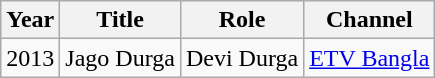<table class="wikitable sortable">
<tr>
<th>Year</th>
<th>Title</th>
<th>Role</th>
<th>Channel</th>
</tr>
<tr>
<td>2013</td>
<td>Jago Durga</td>
<td>Devi Durga</td>
<td><a href='#'>ETV Bangla</a></td>
</tr>
</table>
